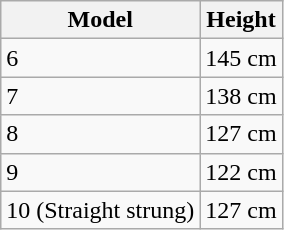<table class="wikitable">
<tr>
<th>Model</th>
<th>Height</th>
</tr>
<tr>
<td>6</td>
<td>145 cm</td>
</tr>
<tr>
<td>7</td>
<td>138 cm</td>
</tr>
<tr>
<td>8</td>
<td>127 cm</td>
</tr>
<tr>
<td>9</td>
<td>122 cm</td>
</tr>
<tr>
<td>10 (Straight strung)</td>
<td>127 cm</td>
</tr>
</table>
